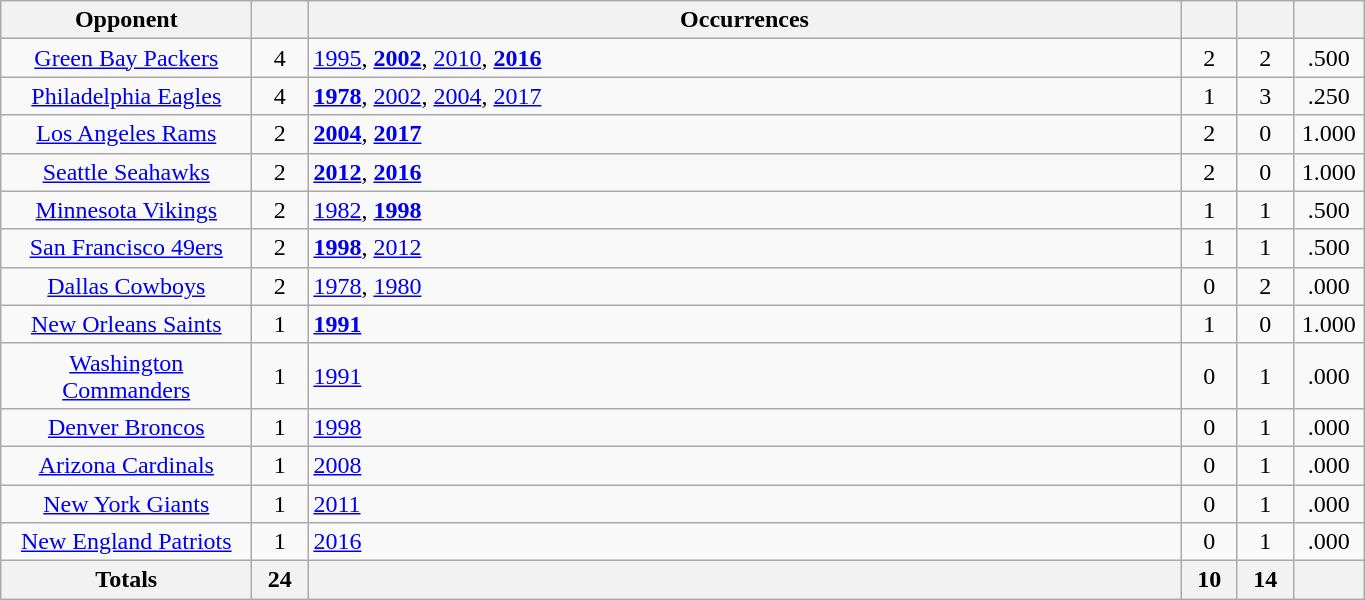<table class="wikitable sortable" style="text-align: center; width: 72%;">
<tr>
<th width="160">Opponent</th>
<th width="30"></th>
<th>Occurrences</th>
<th width="30"></th>
<th width="30"></th>
<th width="40"></th>
</tr>
<tr>
<td><a href='#'>Green Bay Packers</a></td>
<td>4</td>
<td align=left><a href='#'>1995</a>, <strong><a href='#'>2002</a></strong>, <a href='#'>2010</a>, <strong><a href='#'>2016</a></strong></td>
<td>2</td>
<td>2</td>
<td>.500</td>
</tr>
<tr>
<td><a href='#'>Philadelphia Eagles</a></td>
<td>4</td>
<td align=left><strong><a href='#'>1978</a></strong>, <a href='#'>2002</a>, <a href='#'>2004</a>, <a href='#'>2017</a></td>
<td>1</td>
<td>3</td>
<td>.250</td>
</tr>
<tr>
<td><a href='#'>Los Angeles Rams</a></td>
<td>2</td>
<td align=left><strong><a href='#'>2004</a></strong>, <strong><a href='#'>2017</a></strong></td>
<td>2</td>
<td>0</td>
<td>1.000</td>
</tr>
<tr>
<td><a href='#'>Seattle Seahawks</a></td>
<td>2</td>
<td align=left><strong><a href='#'>2012</a></strong>, <strong><a href='#'>2016</a></strong></td>
<td>2</td>
<td>0</td>
<td>1.000</td>
</tr>
<tr>
<td><a href='#'>Minnesota Vikings</a></td>
<td>2</td>
<td align=left><a href='#'>1982</a>, <strong><a href='#'>1998</a></strong></td>
<td>1</td>
<td>1</td>
<td>.500</td>
</tr>
<tr>
<td><a href='#'>San Francisco 49ers</a></td>
<td>2</td>
<td align=left><strong><a href='#'>1998</a></strong>, <a href='#'>2012</a></td>
<td>1</td>
<td>1</td>
<td>.500</td>
</tr>
<tr>
<td><a href='#'>Dallas Cowboys</a></td>
<td>2</td>
<td align=left><a href='#'>1978</a>, <a href='#'>1980</a></td>
<td>0</td>
<td>2</td>
<td>.000</td>
</tr>
<tr>
<td><a href='#'>New Orleans Saints</a></td>
<td>1</td>
<td align=left><strong><a href='#'>1991</a></strong></td>
<td>1</td>
<td>0</td>
<td>1.000</td>
</tr>
<tr>
<td><a href='#'>Washington Commanders</a></td>
<td>1</td>
<td align=left><a href='#'>1991</a></td>
<td>0</td>
<td>1</td>
<td>.000</td>
</tr>
<tr>
<td><a href='#'>Denver Broncos</a></td>
<td>1</td>
<td align=left><a href='#'>1998</a></td>
<td>0</td>
<td>1</td>
<td>.000</td>
</tr>
<tr>
<td><a href='#'>Arizona Cardinals</a></td>
<td>1</td>
<td align=left><a href='#'>2008</a></td>
<td>0</td>
<td>1</td>
<td>.000</td>
</tr>
<tr>
<td><a href='#'>New York Giants</a></td>
<td>1</td>
<td align=left><a href='#'>2011</a></td>
<td>0</td>
<td>1</td>
<td>.000</td>
</tr>
<tr>
<td><a href='#'>New England Patriots</a></td>
<td>1</td>
<td align=left><a href='#'>2016</a></td>
<td>0</td>
<td>1</td>
<td>.000</td>
</tr>
<tr>
<th width="150">Totals</th>
<th width="30">24</th>
<th></th>
<th width="30">10</th>
<th width="30">14</th>
<th width="40"></th>
</tr>
</table>
